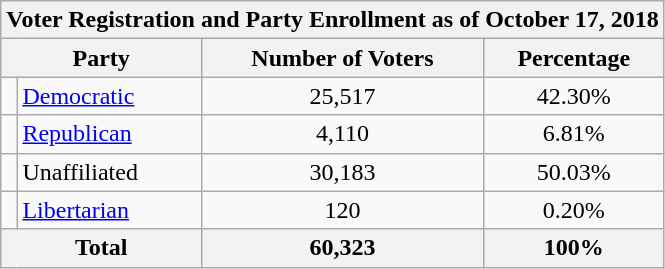<table class=wikitable>
<tr>
<th colspan = 6>Voter Registration and Party Enrollment as of October 17, 2018</th>
</tr>
<tr>
<th colspan = 2>Party</th>
<th>Number of Voters</th>
<th>Percentage</th>
</tr>
<tr>
<td></td>
<td><a href='#'>Democratic</a></td>
<td style="text-align:center;">25,517</td>
<td style="text-align:center;">42.30%</td>
</tr>
<tr>
<td></td>
<td><a href='#'>Republican</a></td>
<td style="text-align:center;">4,110</td>
<td style="text-align:center;">6.81%</td>
</tr>
<tr>
<td></td>
<td>Unaffiliated</td>
<td style="text-align:center;">30,183</td>
<td style="text-align:center;">50.03%</td>
</tr>
<tr>
<td></td>
<td><a href='#'>Libertarian</a></td>
<td style="text-align:center;">120</td>
<td style="text-align:center;">0.20%</td>
</tr>
<tr>
<th colspan = 2>Total</th>
<th style="text-align:center;">60,323</th>
<th style="text-align:center;">100%</th>
</tr>
</table>
